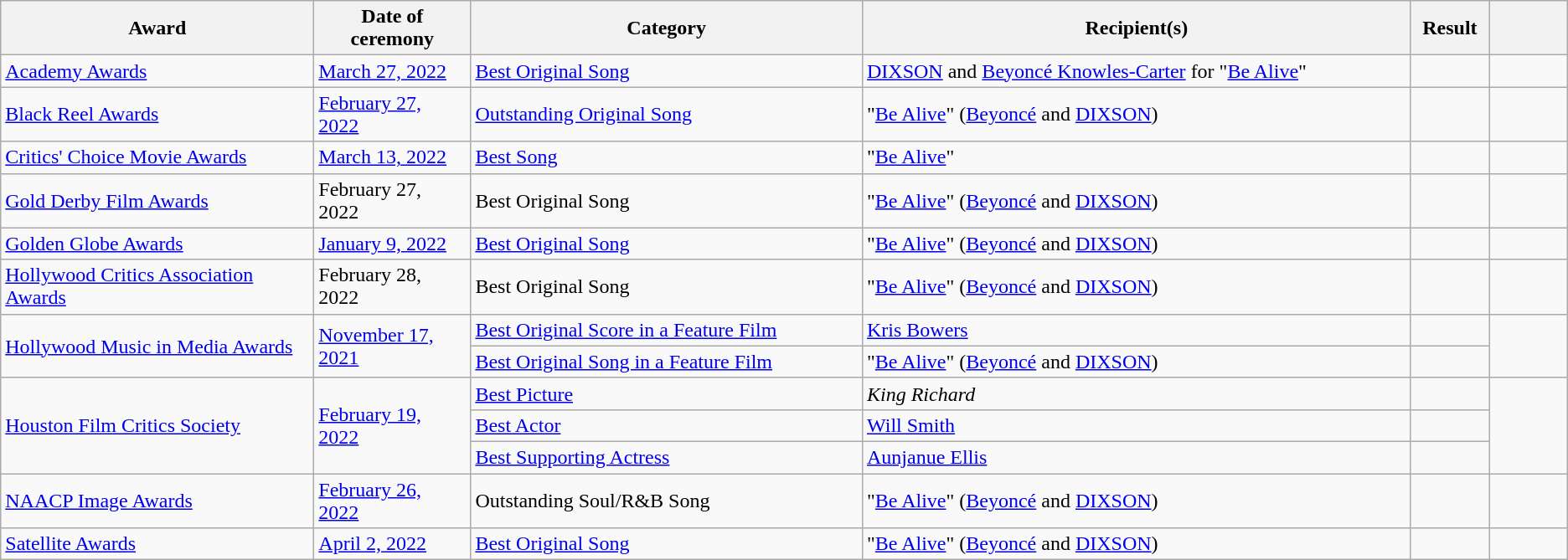<table class="wikitable plainrowheaders sortable">
<tr>
<th scope="col" style="width:20%;">Award</th>
<th scope="col" style="width:10%;">Date of ceremony</th>
<th scope="col" style="width:25%;">Category</th>
<th scope="col" style="width:35%;">Recipient(s)</th>
<th scope="col" style="width:5%;">Result</th>
<th class="unsortable" scope="col" style="width:10%;"></th>
</tr>
<tr>
<td><a href='#'>Academy Awards</a></td>
<td><a href='#'>March 27, 2022</a></td>
<td><a href='#'>Best Original Song</a></td>
<td><a href='#'>DIXSON</a> and <a href='#'>Beyoncé Knowles-Carter</a> for "<a href='#'>Be Alive</a>"</td>
<td></td>
<td></td>
</tr>
<tr>
<td><a href='#'>Black Reel Awards</a></td>
<td><a href='#'>February 27, 2022</a></td>
<td><a href='#'>Outstanding Original Song</a></td>
<td>"<a href='#'>Be Alive</a>" (<a href='#'>Beyoncé</a> and <a href='#'>DIXSON</a>)</td>
<td></td>
<td></td>
</tr>
<tr>
<td><a href='#'>Critics' Choice Movie Awards</a></td>
<td><a href='#'>March 13, 2022</a></td>
<td><a href='#'>Best Song</a></td>
<td>"<a href='#'>Be Alive</a>"</td>
<td></td>
<td></td>
</tr>
<tr>
<td><a href='#'>Gold Derby Film Awards</a></td>
<td>February 27, 2022</td>
<td>Best Original Song</td>
<td>"<a href='#'>Be Alive</a>" (<a href='#'>Beyoncé</a> and <a href='#'>DIXSON</a>)</td>
<td></td>
<td></td>
</tr>
<tr>
<td><a href='#'>Golden Globe Awards</a></td>
<td><a href='#'>January 9, 2022</a></td>
<td><a href='#'>Best Original Song</a></td>
<td>"<a href='#'>Be Alive</a>" (<a href='#'>Beyoncé</a> and <a href='#'>DIXSON</a>)</td>
<td></td>
<td></td>
</tr>
<tr>
<td><a href='#'>Hollywood Critics Association Awards</a></td>
<td>February 28, 2022</td>
<td>Best Original Song</td>
<td>"<a href='#'>Be Alive</a>" (<a href='#'>Beyoncé</a> and <a href='#'>DIXSON</a>)</td>
<td></td>
<td></td>
</tr>
<tr>
<td rowspan="2"><a href='#'>Hollywood Music in Media Awards</a></td>
<td rowspan="2"><a href='#'>November 17, 2021</a></td>
<td><a href='#'>Best Original Score in a Feature Film</a></td>
<td><a href='#'>Kris Bowers</a></td>
<td></td>
<td rowspan="2"></td>
</tr>
<tr>
<td><a href='#'>Best Original Song in a Feature Film</a></td>
<td>"<a href='#'>Be Alive</a>" (<a href='#'>Beyoncé</a> and <a href='#'>DIXSON</a>)</td>
<td></td>
</tr>
<tr>
<td rowspan="3"><a href='#'>Houston Film Critics Society</a></td>
<td rowspan="3"><a href='#'>February 19, 2022</a></td>
<td><a href='#'>Best Picture</a></td>
<td><em>King Richard</em></td>
<td></td>
<td rowspan="3"></td>
</tr>
<tr>
<td><a href='#'>Best Actor</a></td>
<td><a href='#'>Will Smith</a></td>
<td></td>
</tr>
<tr>
<td><a href='#'>Best Supporting Actress</a></td>
<td><a href='#'>Aunjanue Ellis</a></td>
<td></td>
</tr>
<tr>
<td><a href='#'>NAACP Image Awards</a></td>
<td><a href='#'>February 26, 2022</a></td>
<td>Outstanding Soul/R&B Song</td>
<td>"<a href='#'>Be Alive</a>" (<a href='#'>Beyoncé</a> and <a href='#'>DIXSON</a>)</td>
<td></td>
<td></td>
</tr>
<tr>
<td><a href='#'>Satellite Awards</a></td>
<td><a href='#'>April 2, 2022</a></td>
<td><a href='#'>Best Original Song</a></td>
<td>"<a href='#'>Be Alive</a>" (<a href='#'>Beyoncé</a> and <a href='#'>DIXSON</a>)</td>
<td></td>
<td></td>
</tr>
</table>
